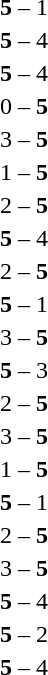<table style="text-align:center">
<tr>
<th width=223></th>
<th width=100></th>
<th width=223></th>
</tr>
<tr>
<td align=right></td>
<td><strong>5</strong> – 1</td>
<td align=left></td>
</tr>
<tr>
<td align=right></td>
<td><strong>5</strong> – 4</td>
<td align=left></td>
</tr>
<tr>
<td align=right></td>
<td><strong>5</strong> – 4</td>
<td align=left></td>
</tr>
<tr>
<td align=right></td>
<td>0 – <strong>5</strong></td>
<td align=left></td>
</tr>
<tr>
<td align=right></td>
<td>3 – <strong>5</strong></td>
<td align=left></td>
</tr>
<tr>
<td align=right></td>
<td>1 – <strong>5</strong></td>
<td align=left></td>
</tr>
<tr>
<td align=right></td>
<td>2 – <strong>5</strong></td>
<td align=left></td>
</tr>
<tr>
<td align=right></td>
<td><strong>5</strong> – 4</td>
<td align=left></td>
</tr>
<tr>
<td align=right></td>
<td>2 – <strong>5</strong></td>
<td align=left></td>
</tr>
<tr>
<td align=right></td>
<td><strong>5</strong> – 1</td>
<td align=left></td>
</tr>
<tr>
<td align=right></td>
<td>3 – <strong>5</strong></td>
<td align=left></td>
</tr>
<tr>
<td align=right></td>
<td><strong>5</strong> – 3</td>
<td align=left></td>
</tr>
<tr>
<td align=right></td>
<td>2 – <strong>5</strong></td>
<td align=left></td>
</tr>
<tr>
<td align=right></td>
<td>3 – <strong>5</strong></td>
<td align=left></td>
</tr>
<tr>
<td align=right></td>
<td>1 – <strong>5</strong></td>
<td align=left></td>
</tr>
<tr>
<td align=right></td>
<td><strong>5</strong> – 1</td>
<td align=left></td>
</tr>
<tr>
<td align=right></td>
<td>2 – <strong>5</strong></td>
<td align=left></td>
</tr>
<tr>
<td align=right></td>
<td>3 – <strong>5</strong></td>
<td align=left></td>
</tr>
<tr>
<td align=right></td>
<td><strong>5</strong> – 4</td>
<td align=left></td>
</tr>
<tr>
<td align=right></td>
<td><strong>5</strong> – 2</td>
<td align=left></td>
</tr>
<tr>
<td align=right></td>
<td><strong>5</strong> – 4</td>
<td align=left></td>
</tr>
</table>
